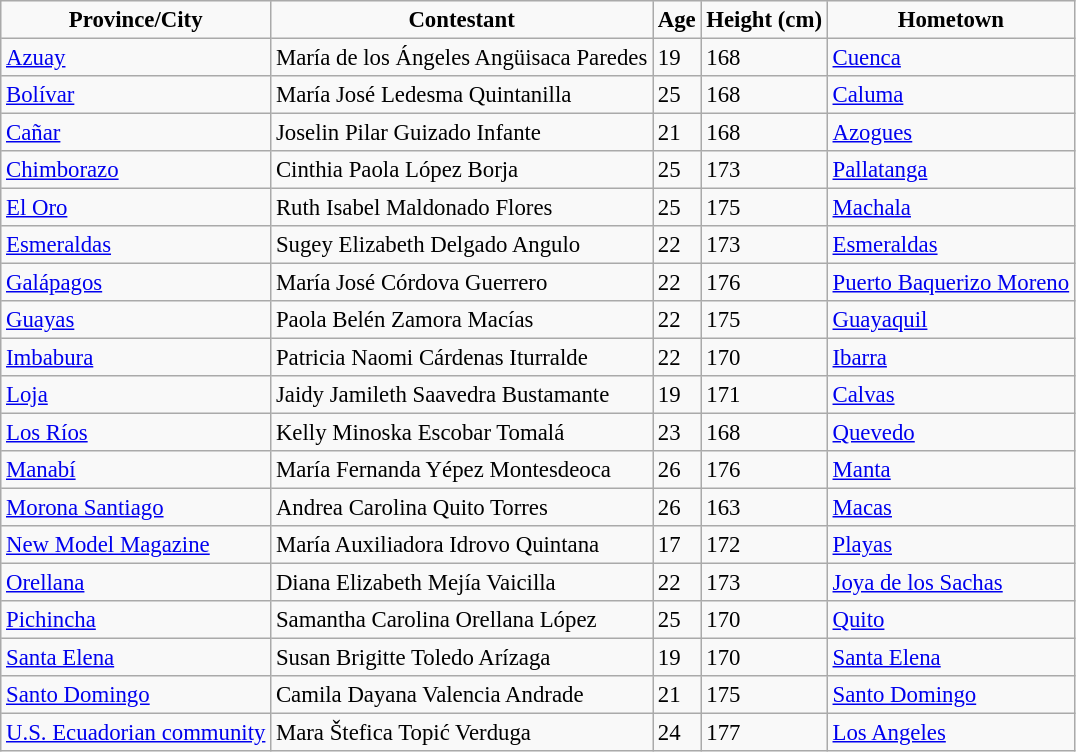<table border="5" cellpadding="3" cellspacing="0" style="margin: 1em 1em 1em 0; background: #f9f9f9; border: 1px #aaa solid; border-collapse: collapse; font-size: 95%;" class="sortable">
<tr>
<th>Province/City</th>
<th>Contestant</th>
<th>Age</th>
<th>Height (cm)</th>
<th>Hometown</th>
</tr>
<tr>
<td><a href='#'>Azuay</a></td>
<td>María de los Ángeles Angüisaca Paredes</td>
<td>19</td>
<td>168</td>
<td><a href='#'>Cuenca</a></td>
</tr>
<tr>
<td><a href='#'>Bolívar</a></td>
<td>María José Ledesma Quintanilla</td>
<td>25</td>
<td>168</td>
<td><a href='#'>Caluma</a></td>
</tr>
<tr>
<td><a href='#'>Cañar</a></td>
<td>Joselin Pilar Guizado Infante</td>
<td>21</td>
<td>168</td>
<td><a href='#'>Azogues</a></td>
</tr>
<tr>
<td><a href='#'>Chimborazo</a></td>
<td>Cinthia Paola López Borja</td>
<td>25</td>
<td>173</td>
<td><a href='#'>Pallatanga</a></td>
</tr>
<tr>
<td><a href='#'>El Oro</a></td>
<td>Ruth Isabel Maldonado Flores</td>
<td>25</td>
<td>175</td>
<td><a href='#'>Machala</a></td>
</tr>
<tr>
<td><a href='#'>Esmeraldas</a></td>
<td>Sugey Elizabeth Delgado Angulo</td>
<td>22</td>
<td>173</td>
<td><a href='#'>Esmeraldas</a></td>
</tr>
<tr>
<td><a href='#'>Galápagos</a></td>
<td>María José Córdova Guerrero</td>
<td>22</td>
<td>176</td>
<td><a href='#'>Puerto Baquerizo Moreno</a></td>
</tr>
<tr>
<td><a href='#'>Guayas</a></td>
<td>Paola Belén Zamora Macías</td>
<td>22</td>
<td>175</td>
<td><a href='#'>Guayaquil</a></td>
</tr>
<tr>
<td><a href='#'>Imbabura</a></td>
<td>Patricia Naomi Cárdenas Iturralde</td>
<td>22</td>
<td>170</td>
<td><a href='#'>Ibarra</a></td>
</tr>
<tr>
<td><a href='#'>Loja</a></td>
<td>Jaidy Jamileth Saavedra Bustamante</td>
<td>19</td>
<td>171</td>
<td><a href='#'>Calvas</a></td>
</tr>
<tr>
<td><a href='#'>Los Ríos</a></td>
<td>Kelly Minoska Escobar Tomalá</td>
<td>23</td>
<td>168</td>
<td><a href='#'>Quevedo</a></td>
</tr>
<tr>
<td><a href='#'>Manabí</a></td>
<td>María Fernanda Yépez Montesdeoca</td>
<td>26</td>
<td>176</td>
<td><a href='#'>Manta</a></td>
</tr>
<tr>
<td><a href='#'>Morona Santiago</a></td>
<td>Andrea Carolina Quito Torres</td>
<td>26</td>
<td>163</td>
<td><a href='#'>Macas</a></td>
</tr>
<tr>
<td><a href='#'>New Model Magazine</a></td>
<td>María Auxiliadora Idrovo Quintana</td>
<td>17</td>
<td>172</td>
<td><a href='#'>Playas</a></td>
</tr>
<tr>
<td><a href='#'>Orellana</a></td>
<td>Diana Elizabeth Mejía Vaicilla</td>
<td>22</td>
<td>173</td>
<td><a href='#'>Joya de los Sachas</a></td>
</tr>
<tr>
<td><a href='#'>Pichincha</a></td>
<td>Samantha Carolina Orellana López</td>
<td>25</td>
<td>170</td>
<td><a href='#'>Quito</a></td>
</tr>
<tr>
<td><a href='#'>Santa Elena</a></td>
<td>Susan Brigitte Toledo Arízaga</td>
<td>19</td>
<td>170</td>
<td><a href='#'>Santa Elena</a></td>
</tr>
<tr>
<td><a href='#'>Santo Domingo</a></td>
<td>Camila Dayana Valencia Andrade</td>
<td>21</td>
<td>175</td>
<td><a href='#'>Santo Domingo</a></td>
</tr>
<tr>
<td><a href='#'>U.S. Ecuadorian community</a></td>
<td>Mara Štefica Topić Verduga</td>
<td>24</td>
<td>177</td>
<td><a href='#'>Los Angeles</a></td>
</tr>
</table>
